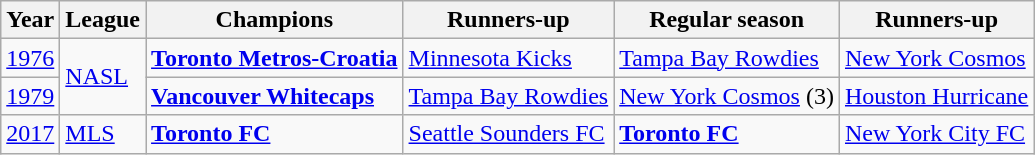<table class="wikitable">
<tr>
<th>Year</th>
<th>League</th>
<th>Champions</th>
<th>Runners-up</th>
<th>Regular season</th>
<th>Runners-up</th>
</tr>
<tr>
<td align=center><a href='#'>1976</a></td>
<td rowspan=2><a href='#'>NASL</a></td>
<td><strong><a href='#'>Toronto Metros-Croatia</a></strong></td>
<td><a href='#'>Minnesota Kicks</a></td>
<td><a href='#'>Tampa Bay Rowdies</a></td>
<td><a href='#'>New York Cosmos</a></td>
</tr>
<tr>
<td align=center><a href='#'>1979</a></td>
<td><strong><a href='#'>Vancouver Whitecaps</a></strong></td>
<td><a href='#'>Tampa Bay Rowdies</a></td>
<td><a href='#'>New York Cosmos</a> (3)</td>
<td><a href='#'>Houston Hurricane</a></td>
</tr>
<tr>
<td align=center><a href='#'>2017</a></td>
<td><a href='#'>MLS</a></td>
<td><strong><a href='#'>Toronto FC</a></strong></td>
<td><a href='#'>Seattle Sounders FC</a></td>
<td><strong><a href='#'>Toronto FC</a></strong></td>
<td><a href='#'>New York City FC</a></td>
</tr>
</table>
